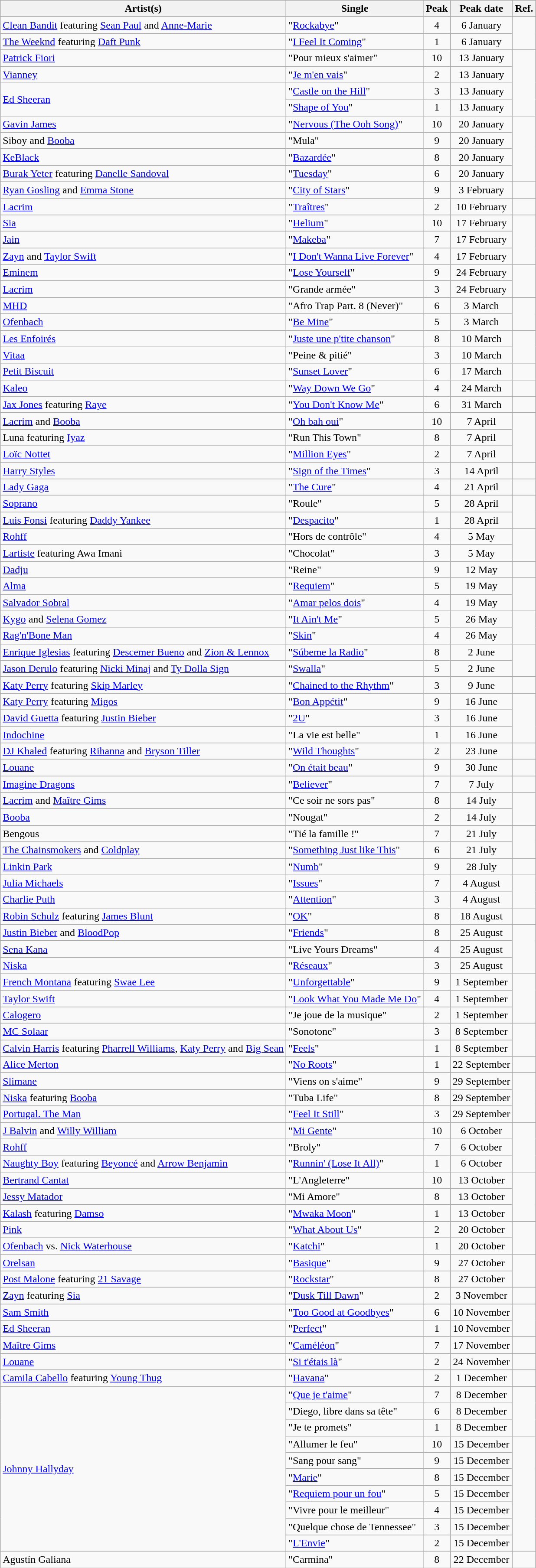<table class="wikitable sortable">
<tr>
<th>Artist(s)</th>
<th>Single</th>
<th>Peak</th>
<th>Peak date</th>
<th>Ref.</th>
</tr>
<tr>
<td><a href='#'>Clean Bandit</a> featuring <a href='#'>Sean Paul</a> and <a href='#'>Anne-Marie</a></td>
<td>"<a href='#'>Rockabye</a>"</td>
<td style="text-align: center;">4</td>
<td style="text-align: center;">6 January</td>
<td rowspan="2" style="text-align: center;"></td>
</tr>
<tr>
<td><a href='#'>The Weeknd</a> featuring <a href='#'>Daft Punk</a></td>
<td>"<a href='#'>I Feel It Coming</a>"</td>
<td style="text-align: center;">1</td>
<td style="text-align: center;">6 January</td>
</tr>
<tr>
<td><a href='#'>Patrick Fiori</a></td>
<td>"Pour mieux s'aimer"</td>
<td style="text-align: center;">10</td>
<td style="text-align: center;">13 January</td>
<td rowspan="4" style="text-align: center;"></td>
</tr>
<tr>
<td><a href='#'>Vianney</a></td>
<td>"<a href='#'>Je m'en vais</a>"</td>
<td style="text-align: center;">2</td>
<td style="text-align: center;">13 January</td>
</tr>
<tr>
<td rowspan="2"><a href='#'>Ed Sheeran</a></td>
<td>"<a href='#'>Castle on the Hill</a>"</td>
<td style="text-align: center;">3</td>
<td style="text-align: center;">13 January</td>
</tr>
<tr>
<td>"<a href='#'>Shape of You</a>"</td>
<td style="text-align: center;">1</td>
<td style="text-align: center;">13 January</td>
</tr>
<tr>
<td><a href='#'>Gavin James</a></td>
<td>"<a href='#'>Nervous (The Ooh Song)</a>"</td>
<td style="text-align: center;">10</td>
<td style="text-align: center;">20 January</td>
<td rowspan="4" style="text-align: center;"></td>
</tr>
<tr>
<td>Siboy and <a href='#'>Booba</a></td>
<td>"Mula"</td>
<td style="text-align: center;">9</td>
<td style="text-align: center;">20 January</td>
</tr>
<tr>
<td><a href='#'>KeBlack</a></td>
<td>"<a href='#'>Bazardée</a>"</td>
<td style="text-align: center;">8</td>
<td style="text-align: center;">20 January</td>
</tr>
<tr>
<td><a href='#'>Burak Yeter</a> featuring <a href='#'>Danelle Sandoval</a></td>
<td>"<a href='#'>Tuesday</a>"</td>
<td style="text-align: center;">6</td>
<td style="text-align: center;">20 January</td>
</tr>
<tr>
<td><a href='#'>Ryan Gosling</a> and <a href='#'>Emma Stone</a></td>
<td>"<a href='#'>City of Stars</a>"</td>
<td style="text-align: center;">9</td>
<td style="text-align: center;">3 February</td>
<td style="text-align: center;"></td>
</tr>
<tr>
<td><a href='#'>Lacrim</a></td>
<td>"<a href='#'>Traîtres</a>"</td>
<td style="text-align: center;">2</td>
<td style="text-align: center;">10 February</td>
<td style="text-align: center;"></td>
</tr>
<tr>
<td><a href='#'>Sia</a></td>
<td>"<a href='#'>Helium</a>"</td>
<td style="text-align: center;">10</td>
<td style="text-align: center;">17 February</td>
<td rowspan="3" style="text-align: center;"></td>
</tr>
<tr>
<td><a href='#'>Jain</a></td>
<td>"<a href='#'>Makeba</a>"</td>
<td style="text-align: center;">7</td>
<td style="text-align: center;">17 February</td>
</tr>
<tr>
<td><a href='#'>Zayn</a> and <a href='#'>Taylor Swift</a></td>
<td>"<a href='#'>I Don't Wanna Live Forever</a>"</td>
<td style="text-align: center;">4</td>
<td style="text-align: center;">17 February</td>
</tr>
<tr>
<td><a href='#'>Eminem</a></td>
<td>"<a href='#'>Lose Yourself</a>"</td>
<td style="text-align: center;">9</td>
<td style="text-align: center;">24 February</td>
<td rowspan="2" style="text-align: center;"></td>
</tr>
<tr>
<td><a href='#'>Lacrim</a></td>
<td>"Grande armée"</td>
<td style="text-align: center;">3</td>
<td style="text-align: center;">24 February</td>
</tr>
<tr>
<td><a href='#'>MHD</a></td>
<td>"Afro Trap Part. 8 (Never)"</td>
<td style="text-align: center;">6</td>
<td style="text-align: center;">3 March</td>
<td rowspan="2" style="text-align: center;"></td>
</tr>
<tr>
<td><a href='#'>Ofenbach</a></td>
<td>"<a href='#'>Be Mine</a>"</td>
<td style="text-align: center;">5</td>
<td style="text-align: center;">3 March</td>
</tr>
<tr>
<td><a href='#'>Les Enfoirés</a></td>
<td>"<a href='#'>Juste une p'tite chanson</a>"</td>
<td style="text-align: center;">8</td>
<td style="text-align: center;">10 March</td>
<td rowspan="2" style="text-align: center;"></td>
</tr>
<tr>
<td><a href='#'>Vitaa</a></td>
<td>"Peine & pitié"</td>
<td style="text-align: center;">3</td>
<td style="text-align: center;">10 March</td>
</tr>
<tr>
<td><a href='#'>Petit Biscuit</a></td>
<td>"<a href='#'>Sunset Lover</a>"</td>
<td style="text-align: center;">6</td>
<td style="text-align: center;">17 March</td>
<td style="text-align: center;"></td>
</tr>
<tr>
<td><a href='#'>Kaleo</a></td>
<td>"<a href='#'>Way Down We Go</a>"</td>
<td style="text-align: center;">4</td>
<td style="text-align: center;">24 March</td>
<td style="text-align: center;"></td>
</tr>
<tr>
<td><a href='#'>Jax Jones</a> featuring <a href='#'>Raye</a></td>
<td>"<a href='#'>You Don't Know Me</a>"</td>
<td style="text-align: center;">6</td>
<td style="text-align: center;">31 March</td>
<td style="text-align: center;"></td>
</tr>
<tr>
<td><a href='#'>Lacrim</a> and <a href='#'>Booba</a></td>
<td>"<a href='#'>Oh bah oui</a>"</td>
<td style="text-align: center;">10</td>
<td style="text-align: center;">7 April</td>
<td rowspan="3" style="text-align: center;"></td>
</tr>
<tr>
<td>Luna featuring <a href='#'>Iyaz</a></td>
<td>"Run This Town"</td>
<td style="text-align: center;">8</td>
<td style="text-align: center;">7 April</td>
</tr>
<tr>
<td><a href='#'>Loïc Nottet</a></td>
<td>"<a href='#'>Million Eyes</a>"</td>
<td style="text-align: center;">2</td>
<td style="text-align: center;">7 April</td>
</tr>
<tr>
<td><a href='#'>Harry Styles</a></td>
<td>"<a href='#'>Sign of the Times</a>"</td>
<td style="text-align: center;">3</td>
<td style="text-align: center;">14 April</td>
<td style="text-align: center;"></td>
</tr>
<tr>
<td><a href='#'>Lady Gaga</a></td>
<td>"<a href='#'>The Cure</a>"</td>
<td style="text-align: center;">4</td>
<td style="text-align: center;">21 April</td>
<td style="text-align: center;"></td>
</tr>
<tr>
<td><a href='#'>Soprano</a></td>
<td>"Roule"</td>
<td style="text-align: center;">5</td>
<td style="text-align: center;">28 April</td>
<td rowspan="2" style="text-align: center;"></td>
</tr>
<tr>
<td><a href='#'>Luis Fonsi</a> featuring <a href='#'>Daddy Yankee</a></td>
<td>"<a href='#'>Despacito</a>"</td>
<td style="text-align: center;">1</td>
<td style="text-align: center;">28 April</td>
</tr>
<tr>
<td><a href='#'>Rohff</a></td>
<td>"Hors de contrôle"</td>
<td style="text-align: center;">4</td>
<td style="text-align: center;">5 May</td>
<td rowspan="2" style="text-align: center;"></td>
</tr>
<tr>
<td><a href='#'>Lartiste</a> featuring Awa Imani</td>
<td>"Chocolat"</td>
<td style="text-align: center;">3</td>
<td style="text-align: center;">5 May</td>
</tr>
<tr>
<td><a href='#'>Dadju</a></td>
<td>"Reine"</td>
<td style="text-align: center;">9</td>
<td style="text-align: center;">12 May</td>
<td style="text-align: center;"></td>
</tr>
<tr>
<td><a href='#'>Alma</a></td>
<td>"<a href='#'>Requiem</a>"</td>
<td style="text-align: center;">5</td>
<td style="text-align: center;">19 May</td>
<td rowspan="2" style="text-align: center;"></td>
</tr>
<tr>
<td><a href='#'>Salvador Sobral</a></td>
<td>"<a href='#'>Amar pelos dois</a>"</td>
<td style="text-align: center;">4</td>
<td style="text-align: center;">19 May</td>
</tr>
<tr>
<td><a href='#'>Kygo</a> and <a href='#'>Selena Gomez</a></td>
<td>"<a href='#'>It Ain't Me</a>"</td>
<td style="text-align: center;">5</td>
<td style="text-align: center;">26 May</td>
<td rowspan="2" style="text-align: center;"></td>
</tr>
<tr>
<td><a href='#'>Rag'n'Bone Man</a></td>
<td>"<a href='#'>Skin</a>"</td>
<td style="text-align: center;">4</td>
<td style="text-align: center;">26 May</td>
</tr>
<tr>
<td><a href='#'>Enrique Iglesias</a> featuring <a href='#'>Descemer Bueno</a> and <a href='#'>Zion & Lennox</a></td>
<td>"<a href='#'>Súbeme la Radio</a>"</td>
<td style="text-align: center;">8</td>
<td style="text-align: center;">2 June</td>
<td rowspan="2" style="text-align: center;"></td>
</tr>
<tr>
<td><a href='#'>Jason Derulo</a> featuring <a href='#'>Nicki Minaj</a> and <a href='#'>Ty Dolla Sign</a></td>
<td>"<a href='#'>Swalla</a>"</td>
<td style="text-align: center;">5</td>
<td style="text-align: center;">2 June</td>
</tr>
<tr>
<td><a href='#'>Katy Perry</a> featuring <a href='#'>Skip Marley</a></td>
<td>"<a href='#'>Chained to the Rhythm</a>"</td>
<td style="text-align: center;">3</td>
<td style="text-align: center;">9 June</td>
<td style="text-align: center;"></td>
</tr>
<tr>
<td><a href='#'>Katy Perry</a> featuring <a href='#'>Migos</a></td>
<td>"<a href='#'>Bon Appétit</a>"</td>
<td style="text-align: center;">9</td>
<td style="text-align: center;">16 June</td>
<td rowspan="3" style="text-align: center;"></td>
</tr>
<tr>
<td><a href='#'>David Guetta</a> featuring <a href='#'>Justin Bieber</a></td>
<td>"<a href='#'>2U</a>"</td>
<td style="text-align: center;">3</td>
<td style="text-align: center;">16 June</td>
</tr>
<tr>
<td><a href='#'>Indochine</a></td>
<td>"La vie est belle"</td>
<td style="text-align: center;">1</td>
<td style="text-align: center;">16 June</td>
</tr>
<tr>
<td><a href='#'>DJ Khaled</a> featuring <a href='#'>Rihanna</a> and <a href='#'>Bryson Tiller</a></td>
<td>"<a href='#'>Wild Thoughts</a>"</td>
<td style="text-align: center;">2</td>
<td style="text-align: center;">23 June</td>
<td style="text-align: center;"></td>
</tr>
<tr>
<td><a href='#'>Louane</a></td>
<td>"<a href='#'>On était beau</a>"</td>
<td style="text-align: center;">9</td>
<td style="text-align: center;">30 June</td>
<td style="text-align: center;"></td>
</tr>
<tr>
<td><a href='#'>Imagine Dragons</a></td>
<td>"<a href='#'>Believer</a>"</td>
<td style="text-align: center;">7</td>
<td style="text-align: center;">7 July</td>
<td style="text-align: center;"></td>
</tr>
<tr>
<td><a href='#'>Lacrim</a> and <a href='#'>Maître Gims</a></td>
<td>"Ce soir ne sors pas"</td>
<td style="text-align: center;">8</td>
<td style="text-align: center;">14 July</td>
<td rowspan="2" style="text-align: center;"></td>
</tr>
<tr>
<td><a href='#'>Booba</a></td>
<td>"Nougat"</td>
<td style="text-align: center;">2</td>
<td style="text-align: center;">14 July</td>
</tr>
<tr>
<td>Bengous</td>
<td>"Tié la famille !"</td>
<td style="text-align: center;">7</td>
<td style="text-align: center;">21 July</td>
<td rowspan="2" style="text-align: center;"></td>
</tr>
<tr>
<td><a href='#'>The Chainsmokers</a> and <a href='#'>Coldplay</a></td>
<td>"<a href='#'>Something Just like This</a>"</td>
<td style="text-align: center;">6</td>
<td style="text-align: center;">21 July</td>
</tr>
<tr>
<td><a href='#'>Linkin Park</a></td>
<td>"<a href='#'>Numb</a>"</td>
<td style="text-align: center;">9</td>
<td style="text-align: center;">28 July</td>
<td style="text-align: center;"></td>
</tr>
<tr>
<td><a href='#'>Julia Michaels</a></td>
<td>"<a href='#'>Issues</a>"</td>
<td style="text-align: center;">7</td>
<td style="text-align: center;">4 August</td>
<td rowspan="2" style="text-align: center;"></td>
</tr>
<tr>
<td><a href='#'>Charlie Puth</a></td>
<td>"<a href='#'>Attention</a>"</td>
<td style="text-align: center;">3</td>
<td style="text-align: center;">4 August</td>
</tr>
<tr>
<td><a href='#'>Robin Schulz</a> featuring <a href='#'>James Blunt</a></td>
<td>"<a href='#'>OK</a>"</td>
<td style="text-align: center;">8</td>
<td style="text-align: center;">18 August</td>
<td style="text-align: center;"></td>
</tr>
<tr>
<td><a href='#'>Justin Bieber</a> and <a href='#'>BloodPop</a></td>
<td>"<a href='#'>Friends</a>"</td>
<td style="text-align: center;">8</td>
<td style="text-align: center;">25 August</td>
<td rowspan="3" style="text-align: center;"></td>
</tr>
<tr>
<td><a href='#'>Sena Kana</a></td>
<td>"Live Yours Dreams"</td>
<td style="text-align: center;">4</td>
<td style="text-align: center;">25 August</td>
</tr>
<tr>
<td><a href='#'>Niska</a></td>
<td>"<a href='#'>Réseaux</a>"</td>
<td style="text-align: center;">3</td>
<td style="text-align: center;">25 August</td>
</tr>
<tr>
<td><a href='#'>French Montana</a> featuring <a href='#'>Swae Lee</a></td>
<td>"<a href='#'>Unforgettable</a>"</td>
<td style="text-align: center;">9</td>
<td style="text-align: center;">1 September</td>
<td rowspan="3" style="text-align: center;"></td>
</tr>
<tr>
<td><a href='#'>Taylor Swift</a></td>
<td>"<a href='#'>Look What You Made Me Do</a>"</td>
<td style="text-align: center;">4</td>
<td style="text-align: center;">1 September</td>
</tr>
<tr>
<td><a href='#'>Calogero</a></td>
<td>"Je joue de la musique"</td>
<td style="text-align: center;">2</td>
<td style="text-align: center;">1 September</td>
</tr>
<tr>
<td><a href='#'>MC Solaar</a></td>
<td>"Sonotone"</td>
<td style="text-align: center;">3</td>
<td style="text-align: center;">8 September</td>
<td rowspan="2" style="text-align: center;"></td>
</tr>
<tr>
<td><a href='#'>Calvin Harris</a> featuring <a href='#'>Pharrell Williams</a>, <a href='#'>Katy Perry</a> and <a href='#'>Big Sean</a></td>
<td>"<a href='#'>Feels</a>"</td>
<td style="text-align: center;">1</td>
<td style="text-align: center;">8 September</td>
</tr>
<tr>
<td><a href='#'>Alice Merton</a></td>
<td>"<a href='#'>No Roots</a>"</td>
<td style="text-align: center;">1</td>
<td style="text-align: center;">22 September</td>
<td style="text-align: center;"></td>
</tr>
<tr>
<td><a href='#'>Slimane</a></td>
<td>"Viens on s'aime"</td>
<td style="text-align: center;">9</td>
<td style="text-align: center;">29 September</td>
<td rowspan="3" style="text-align: center;"></td>
</tr>
<tr>
<td><a href='#'>Niska</a> featuring <a href='#'>Booba</a></td>
<td>"Tuba Life"</td>
<td style="text-align: center;">8</td>
<td style="text-align: center;">29 September</td>
</tr>
<tr>
<td><a href='#'>Portugal. The Man</a></td>
<td>"<a href='#'>Feel It Still</a>"</td>
<td style="text-align: center;">3</td>
<td style="text-align: center;">29 September</td>
</tr>
<tr>
<td><a href='#'>J Balvin</a> and <a href='#'>Willy William</a></td>
<td>"<a href='#'>Mi Gente</a>"</td>
<td style="text-align: center;">10</td>
<td style="text-align: center;">6 October</td>
<td rowspan="3" style="text-align: center;"></td>
</tr>
<tr>
<td><a href='#'>Rohff</a></td>
<td>"Broly"</td>
<td style="text-align: center;">7</td>
<td style="text-align: center;">6 October</td>
</tr>
<tr>
<td><a href='#'>Naughty Boy</a> featuring <a href='#'>Beyoncé</a> and <a href='#'>Arrow Benjamin</a></td>
<td>"<a href='#'>Runnin' (Lose It All)</a>"</td>
<td style="text-align: center;">1</td>
<td style="text-align: center;">6 October</td>
</tr>
<tr>
<td><a href='#'>Bertrand Cantat</a></td>
<td>"L'Angleterre"</td>
<td style="text-align: center;">10</td>
<td style="text-align: center;">13 October</td>
<td rowspan="3" style="text-align: center;"></td>
</tr>
<tr>
<td><a href='#'>Jessy Matador</a></td>
<td>"Mi Amore"</td>
<td style="text-align: center;">8</td>
<td style="text-align: center;">13 October</td>
</tr>
<tr>
<td><a href='#'>Kalash</a> featuring <a href='#'>Damso</a></td>
<td>"<a href='#'>Mwaka Moon</a>"</td>
<td style="text-align: center;">1</td>
<td style="text-align: center;">13 October</td>
</tr>
<tr>
<td><a href='#'>Pink</a></td>
<td>"<a href='#'>What About Us</a>"</td>
<td style="text-align: center;">2</td>
<td style="text-align: center;">20 October</td>
<td rowspan="2" style="text-align: center;"></td>
</tr>
<tr>
<td><a href='#'>Ofenbach</a> vs. <a href='#'>Nick Waterhouse</a></td>
<td>"<a href='#'>Katchi</a>"</td>
<td style="text-align: center;">1</td>
<td style="text-align: center;">20 October</td>
</tr>
<tr>
<td><a href='#'>Orelsan</a></td>
<td>"<a href='#'>Basique</a>"</td>
<td style="text-align: center;">9</td>
<td style="text-align: center;">27 October</td>
<td rowspan="2" style="text-align: center;"></td>
</tr>
<tr>
<td><a href='#'>Post Malone</a> featuring <a href='#'>21 Savage</a></td>
<td>"<a href='#'>Rockstar</a>"</td>
<td style="text-align: center;">8</td>
<td style="text-align: center;">27 October</td>
</tr>
<tr>
<td><a href='#'>Zayn</a> featuring <a href='#'>Sia</a></td>
<td>"<a href='#'>Dusk Till Dawn</a>"</td>
<td style="text-align: center;">2</td>
<td style="text-align: center;">3 November</td>
<td style="text-align: center;"></td>
</tr>
<tr>
<td><a href='#'>Sam Smith</a></td>
<td>"<a href='#'>Too Good at Goodbyes</a>"</td>
<td style="text-align: center;">6</td>
<td style="text-align: center;">10 November</td>
<td rowspan="2" style="text-align: center;"></td>
</tr>
<tr>
<td><a href='#'>Ed Sheeran</a></td>
<td>"<a href='#'>Perfect</a>"</td>
<td style="text-align: center;">1</td>
<td style="text-align: center;">10 November</td>
</tr>
<tr>
<td><a href='#'>Maître Gims</a></td>
<td>"<a href='#'>Caméléon</a>"</td>
<td style="text-align: center;">7</td>
<td style="text-align: center;">17 November</td>
<td style="text-align: center;"></td>
</tr>
<tr>
<td><a href='#'>Louane</a></td>
<td>"<a href='#'>Si t'étais là</a>"</td>
<td style="text-align: center;">2</td>
<td style="text-align: center;">24 November</td>
<td style="text-align: center;"></td>
</tr>
<tr>
<td><a href='#'>Camila Cabello</a> featuring <a href='#'>Young Thug</a></td>
<td>"<a href='#'>Havana</a>"</td>
<td style="text-align: center;">2</td>
<td style="text-align: center;">1 December</td>
<td style="text-align: center;"></td>
</tr>
<tr>
<td rowspan="10"><a href='#'>Johnny Hallyday</a></td>
<td>"<a href='#'>Que je t'aime</a>"</td>
<td style="text-align: center;">7</td>
<td style="text-align: center;">8 December</td>
<td rowspan="3" style="text-align: center;"></td>
</tr>
<tr>
<td>"Diego, libre dans sa tête"</td>
<td style="text-align: center;">6</td>
<td style="text-align: center;">8 December</td>
</tr>
<tr>
<td>"Je te promets"</td>
<td style="text-align: center;">1</td>
<td style="text-align: center;">8 December</td>
</tr>
<tr>
<td>"Allumer le feu"</td>
<td style="text-align: center;">10</td>
<td style="text-align: center;">15 December</td>
<td rowspan="7" style="text-align: center;"></td>
</tr>
<tr>
<td>"Sang pour sang"</td>
<td style="text-align: center;">9</td>
<td style="text-align: center;">15 December</td>
</tr>
<tr>
<td>"<a href='#'>Marie</a>"</td>
<td style="text-align: center;">8</td>
<td style="text-align: center;">15 December</td>
</tr>
<tr>
<td>"<a href='#'>Requiem pour un fou</a>"</td>
<td style="text-align: center;">5</td>
<td style="text-align: center;">15 December</td>
</tr>
<tr>
<td>"Vivre pour le meilleur"</td>
<td style="text-align: center;">4</td>
<td style="text-align: center;">15 December</td>
</tr>
<tr>
<td>"Quelque chose de Tennessee"</td>
<td style="text-align: center;">3</td>
<td style="text-align: center;">15 December</td>
</tr>
<tr>
<td>"<a href='#'>L'Envie</a>"</td>
<td style="text-align: center;">2</td>
<td style="text-align: center;">15 December</td>
</tr>
<tr>
<td>Agustín Galiana</td>
<td>"Carmina"</td>
<td style="text-align: center;">8</td>
<td style="text-align: center;">22 December</td>
<td style="text-align: center;"></td>
</tr>
</table>
